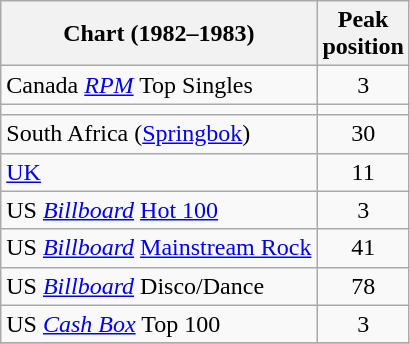<table class="wikitable sortable">
<tr>
<th>Chart (1982–1983)</th>
<th>Peak<br>position</th>
</tr>
<tr>
<td>Canada <em><a href='#'>RPM</a></em> Top Singles</td>
<td style="text-align:center;">3</td>
</tr>
<tr>
<td></td>
</tr>
<tr>
<td>South Africa (<a href='#'>Springbok</a>)</td>
<td align="center">30</td>
</tr>
<tr>
<td><a href='#'>UK</a></td>
<td style="text-align:center;">11</td>
</tr>
<tr>
<td>US <em><a href='#'>Billboard</a></em> <a href='#'>Hot 100</a></td>
<td style="text-align:center;">3</td>
</tr>
<tr>
<td>US <em><a href='#'>Billboard</a></em> <a href='#'>Mainstream Rock</a></td>
<td style="text-align:center;">41</td>
</tr>
<tr>
<td>US <em><a href='#'>Billboard</a></em> Disco/Dance</td>
<td style="text-align:center;">78</td>
</tr>
<tr>
<td>US <a href='#'><em>Cash Box</em></a> Top 100</td>
<td align="center">3</td>
</tr>
<tr>
</tr>
</table>
